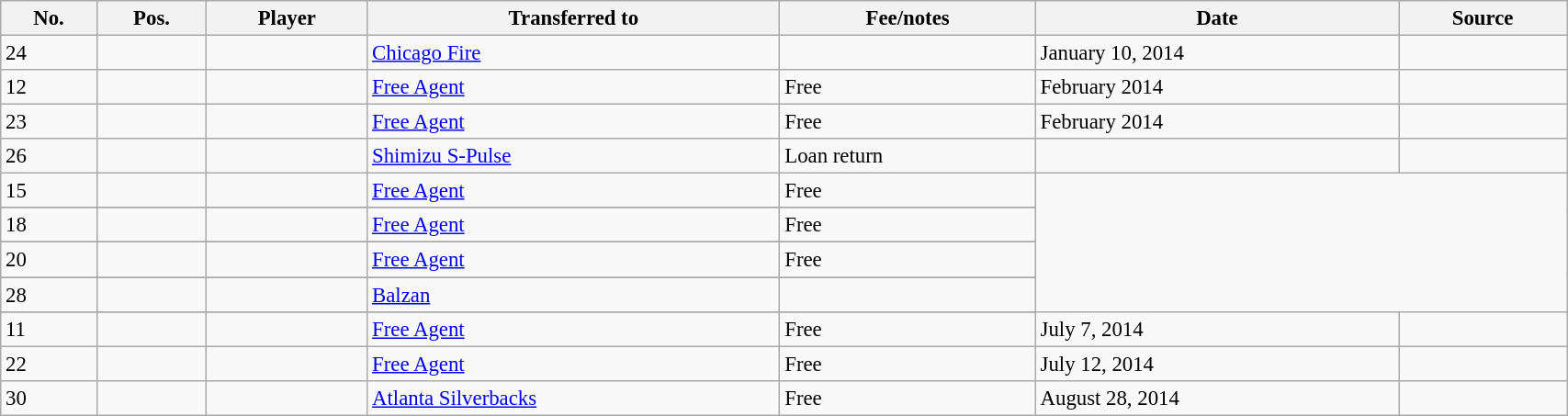<table class="wikitable sortable" style="width:90%; text-align:center; font-size:95%; text-align:left;">
<tr>
<th>No.</th>
<th>Pos.</th>
<th>Player</th>
<th>Transferred to</th>
<th>Fee/notes</th>
<th>Date</th>
<th>Source</th>
</tr>
<tr>
<td>24</td>
<td align=center></td>
<td></td>
<td> <a href='#'>Chicago Fire</a></td>
<td></td>
<td>January 10, 2014</td>
<td></td>
</tr>
<tr>
<td>12</td>
<td align=center></td>
<td></td>
<td> <a href='#'>Free Agent</a></td>
<td>Free</td>
<td>February 2014</td>
<td></td>
</tr>
<tr>
<td>23</td>
<td align=center></td>
<td></td>
<td> <a href='#'>Free Agent</a></td>
<td>Free</td>
<td>February 2014</td>
<td></td>
</tr>
<tr>
<td>26</td>
<td align=center></td>
<td></td>
<td> <a href='#'>Shimizu S-Pulse</a></td>
<td>Loan return</td>
<td></td>
<td></td>
</tr>
<tr>
<td>15</td>
<td align=center></td>
<td></td>
<td> <a href='#'>Free Agent</a></td>
<td>Free</td>
</tr>
<tr>
</tr>
<tr>
</tr>
<tr>
<td>18</td>
<td align=center></td>
<td></td>
<td> <a href='#'>Free Agent</a></td>
<td>Free</td>
</tr>
<tr>
</tr>
<tr>
</tr>
<tr>
<td>20</td>
<td align=center></td>
<td></td>
<td> <a href='#'>Free Agent</a></td>
<td>Free</td>
</tr>
<tr>
</tr>
<tr>
</tr>
<tr>
<td>28</td>
<td align=center></td>
<td></td>
<td> <a href='#'>Balzan</a></td>
<td></td>
</tr>
<tr>
</tr>
<tr>
</tr>
<tr>
<td>11</td>
<td align=center></td>
<td></td>
<td> <a href='#'>Free Agent</a></td>
<td>Free</td>
<td>July 7, 2014</td>
<td></td>
</tr>
<tr>
<td>22</td>
<td align=center></td>
<td></td>
<td> <a href='#'>Free Agent</a></td>
<td>Free</td>
<td>July 12, 2014</td>
<td></td>
</tr>
<tr>
<td>30</td>
<td align=center></td>
<td></td>
<td> <a href='#'>Atlanta Silverbacks</a></td>
<td>Free</td>
<td>August 28, 2014</td>
<td></td>
</tr>
</table>
